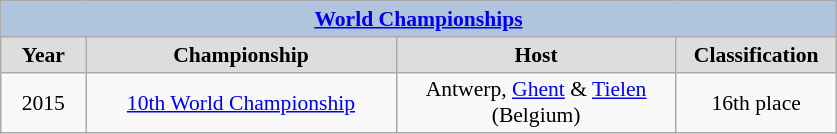<table class="wikitable" style=font-size:90%>
<tr align=center style="background:#B0C4DE;">
<td colspan=4><strong><a href='#'>World Championships</a></strong></td>
</tr>
<tr align=center bgcolor="#dddddd">
<td width=50><strong>Year</strong></td>
<td width=200><strong>Championship</strong></td>
<td width=180><strong>Host</strong></td>
<td width=100><strong>Classification</strong></td>
</tr>
<tr align=center>
<td>2015</td>
<td><a href='#'>10th World Championship</a></td>
<td>Antwerp, <a href='#'>Ghent</a> & <a href='#'>Tielen</a> (Belgium)</td>
<td align="center">16th place</td>
</tr>
</table>
